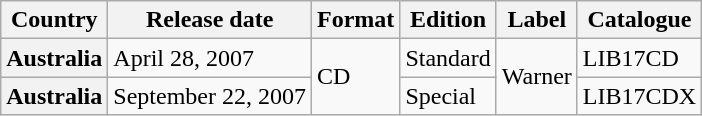<table class="wikitable plainrowheaders">
<tr>
<th scope="col">Country</th>
<th scope="col">Release date</th>
<th scope="col">Format</th>
<th scope="col">Edition</th>
<th scope="col">Label</th>
<th scope="col">Catalogue</th>
</tr>
<tr>
<th scope="row">Australia</th>
<td>April 28, 2007</td>
<td rowspan="2">CD</td>
<td>Standard</td>
<td rowspan="2">Warner</td>
<td>LIB17CD</td>
</tr>
<tr>
<th scope="row">Australia</th>
<td>September 22, 2007</td>
<td>Special</td>
<td>LIB17CDX</td>
</tr>
</table>
